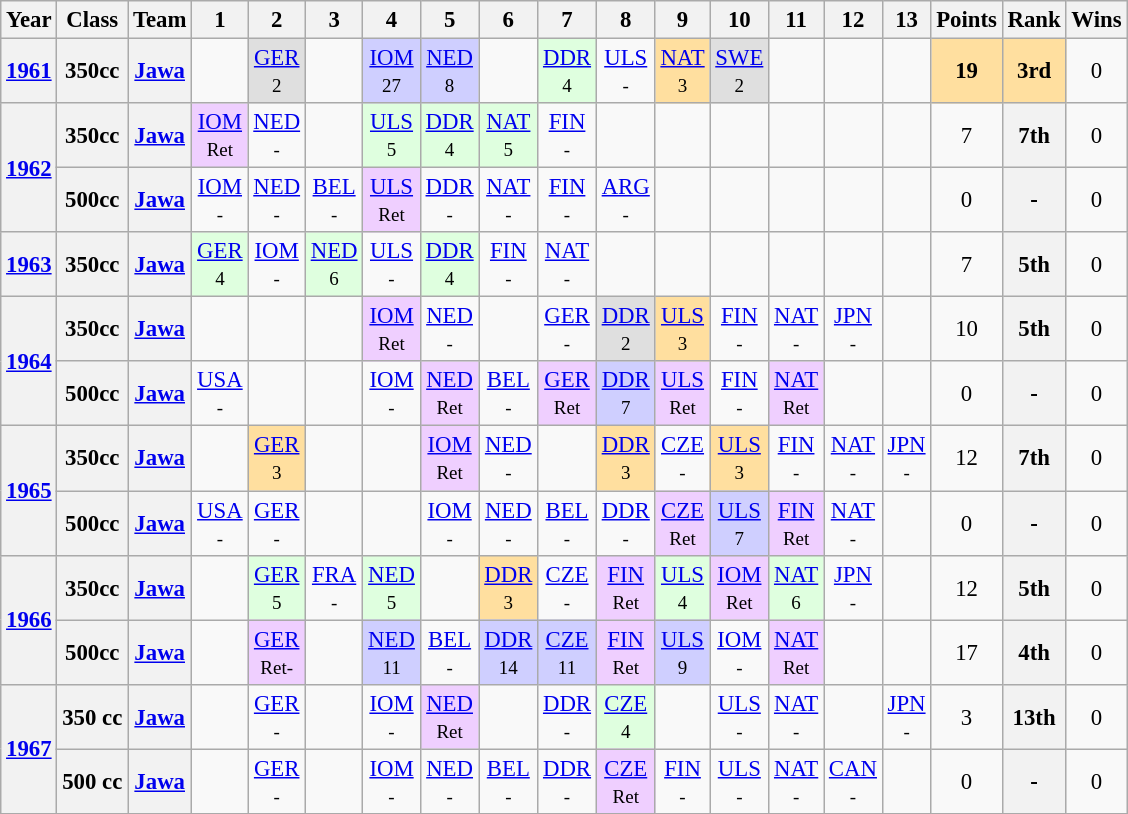<table class="wikitable" style="text-align:center; font-size:95%">
<tr>
<th>Year</th>
<th>Class</th>
<th>Team</th>
<th>1</th>
<th>2</th>
<th>3</th>
<th>4</th>
<th>5</th>
<th>6</th>
<th>7</th>
<th>8</th>
<th>9</th>
<th>10</th>
<th>11</th>
<th>12</th>
<th>13</th>
<th>Points</th>
<th>Rank</th>
<th>Wins</th>
</tr>
<tr>
<th><a href='#'>1961</a></th>
<th>350cc</th>
<th><a href='#'>Jawa</a></th>
<td></td>
<td style="background:#DFDFDF;"><a href='#'>GER</a><br><small>2</small></td>
<td></td>
<td style="background:#CFCFFF;"><a href='#'>IOM</a><br><small>27</small></td>
<td style="background:#CFCFFF;"><a href='#'>NED</a><br><small>8</small></td>
<td></td>
<td style="background:#DFFFDF;"><a href='#'>DDR</a><br><small>4</small></td>
<td><a href='#'>ULS</a><br><small>-</small></td>
<td style="background:#FFDF9F;"><a href='#'>NAT</a><br><small>3</small></td>
<td style="background:#DFDFDF;"><a href='#'>SWE</a><br><small>2</small></td>
<td></td>
<td></td>
<td></td>
<td style="background:#FFDF9F;"><strong>19</strong></td>
<td style="background:#FFDF9F;"><strong>3rd</strong></td>
<td>0</td>
</tr>
<tr>
<th rowspan=2><a href='#'>1962</a></th>
<th>350cc</th>
<th><a href='#'>Jawa</a></th>
<td style="background:#EFCFFF;"><a href='#'>IOM</a><br><small>Ret</small></td>
<td><a href='#'>NED</a><br><small>-</small></td>
<td></td>
<td style="background:#DFFFDF;"><a href='#'>ULS</a><br><small>5</small></td>
<td style="background:#DFFFDF;"><a href='#'>DDR</a><br><small>4</small></td>
<td style="background:#DFFFDF;"><a href='#'>NAT</a><br><small>5</small></td>
<td><a href='#'>FIN</a><br><small>-</small></td>
<td></td>
<td></td>
<td></td>
<td></td>
<td></td>
<td></td>
<td>7</td>
<th>7th</th>
<td>0</td>
</tr>
<tr>
<th>500cc</th>
<th><a href='#'>Jawa</a></th>
<td><a href='#'>IOM</a><br><small>-</small></td>
<td><a href='#'>NED</a><br><small>-</small></td>
<td><a href='#'>BEL</a><br><small>-</small></td>
<td style="background:#EFCFFF;"><a href='#'>ULS</a><br><small>Ret</small></td>
<td><a href='#'>DDR</a><br><small>-</small></td>
<td><a href='#'>NAT</a><br><small>-</small></td>
<td><a href='#'>FIN</a><br><small>-</small></td>
<td><a href='#'>ARG</a><br><small>-</small></td>
<td></td>
<td></td>
<td></td>
<td></td>
<td></td>
<td>0</td>
<th>-</th>
<td>0</td>
</tr>
<tr>
<th><a href='#'>1963</a></th>
<th>350cc</th>
<th><a href='#'>Jawa</a></th>
<td style="background:#DFFFDF;"><a href='#'>GER</a><br><small>4</small></td>
<td><a href='#'>IOM</a><br><small>-</small></td>
<td style="background:#DFFFDF;"><a href='#'>NED</a><br><small>6</small></td>
<td><a href='#'>ULS</a><br><small>-</small></td>
<td style="background:#DFFFDF;"><a href='#'>DDR</a><br><small>4</small></td>
<td><a href='#'>FIN</a><br><small>-</small></td>
<td><a href='#'>NAT</a><br><small>-</small></td>
<td></td>
<td></td>
<td></td>
<td></td>
<td></td>
<td></td>
<td>7</td>
<th>5th</th>
<td>0</td>
</tr>
<tr>
<th rowspan=2><a href='#'>1964</a></th>
<th>350cc</th>
<th><a href='#'>Jawa</a></th>
<td></td>
<td></td>
<td></td>
<td style="background:#EFCFFF;"><a href='#'>IOM</a><br><small>Ret</small></td>
<td><a href='#'>NED</a><br><small>-</small></td>
<td></td>
<td><a href='#'>GER</a><br><small>-</small></td>
<td style="background:#DFDFDF;"><a href='#'>DDR</a><br><small>2</small></td>
<td style="background:#FFDF9F;"><a href='#'>ULS</a><br><small>3</small></td>
<td><a href='#'>FIN</a><br><small>-</small></td>
<td><a href='#'>NAT</a><br><small>-</small></td>
<td><a href='#'>JPN</a><br><small>-</small></td>
<td></td>
<td>10</td>
<th>5th</th>
<td>0</td>
</tr>
<tr>
<th>500cc</th>
<th><a href='#'>Jawa</a></th>
<td><a href='#'>USA</a><br><small>-</small></td>
<td></td>
<td></td>
<td><a href='#'>IOM</a><br><small>-</small></td>
<td style="background:#EFCFFF;"><a href='#'>NED</a><br><small>Ret</small></td>
<td><a href='#'>BEL</a><br><small>-</small></td>
<td style="background:#EFCFFF;"><a href='#'>GER</a><br><small>Ret</small></td>
<td style="background:#CFCFFF;"><a href='#'>DDR</a><br><small>7</small></td>
<td style="background:#EFCFFF;"><a href='#'>ULS</a><br><small>Ret</small></td>
<td><a href='#'>FIN</a><br><small>-</small></td>
<td style="background:#EFCFFF;"><a href='#'>NAT</a><br><small>Ret</small></td>
<td></td>
<td></td>
<td>0</td>
<th>-</th>
<td>0</td>
</tr>
<tr>
<th rowspan=2><a href='#'>1965</a></th>
<th>350cc</th>
<th><a href='#'>Jawa</a></th>
<td></td>
<td style="background:#FFDF9F;"><a href='#'>GER</a><br><small>3</small></td>
<td></td>
<td></td>
<td style="background:#EFCFFF;"><a href='#'>IOM</a><br><small>Ret</small></td>
<td><a href='#'>NED</a><br><small>-</small></td>
<td></td>
<td style="background:#FFDF9F;"><a href='#'>DDR</a><br><small>3</small></td>
<td><a href='#'>CZE</a><br><small>-</small></td>
<td style="background:#FFDF9F;"><a href='#'>ULS</a><br><small>3</small></td>
<td><a href='#'>FIN</a><br><small>-</small></td>
<td><a href='#'>NAT</a><br><small>-</small></td>
<td><a href='#'>JPN</a><br><small>-</small></td>
<td>12</td>
<th>7th</th>
<td>0</td>
</tr>
<tr>
<th>500cc</th>
<th><a href='#'>Jawa</a></th>
<td><a href='#'>USA</a><br><small>-</small></td>
<td><a href='#'>GER</a><br><small>-</small></td>
<td></td>
<td></td>
<td><a href='#'>IOM</a><br><small>-</small></td>
<td><a href='#'>NED</a><br><small>-</small></td>
<td><a href='#'>BEL</a><br><small>-</small></td>
<td><a href='#'>DDR</a><br><small>-</small></td>
<td style="background:#EFCFFF;"><a href='#'>CZE</a><br><small>Ret</small></td>
<td style="background:#CFCFFF;"><a href='#'>ULS</a><br><small>7</small></td>
<td style="background:#EFCFFF;"><a href='#'>FIN</a><br><small>Ret</small></td>
<td><a href='#'>NAT</a><br><small>-</small></td>
<td></td>
<td>0</td>
<th>-</th>
<td>0</td>
</tr>
<tr>
<th rowspan=2><a href='#'>1966</a></th>
<th>350cc</th>
<th><a href='#'>Jawa</a></th>
<td></td>
<td style="background:#DFFFDF;"><a href='#'>GER</a><br><small>5</small></td>
<td><a href='#'>FRA</a><br><small>-</small></td>
<td style="background:#DFFFDF;"><a href='#'>NED</a><br><small>5</small></td>
<td></td>
<td style="background:#FFDF9F;"><a href='#'>DDR</a><br><small>3</small></td>
<td><a href='#'>CZE</a><br><small>-</small></td>
<td style="background:#EFCFFF;"><a href='#'>FIN</a><br><small>Ret</small></td>
<td style="background:#DFFFDF;"><a href='#'>ULS</a><br><small>4</small></td>
<td style="background:#EFCFFF;"><a href='#'>IOM</a><br><small>Ret</small></td>
<td style="background:#DFFFDF;"><a href='#'>NAT</a><br><small>6</small></td>
<td><a href='#'>JPN</a><br><small>-</small></td>
<td></td>
<td>12</td>
<th>5th</th>
<td>0</td>
</tr>
<tr>
<th>500cc</th>
<th><a href='#'>Jawa</a></th>
<td></td>
<td style="background:#EFCFFF;"><a href='#'>GER</a><br><small>Ret-</small></td>
<td></td>
<td style="background:#CFCFFF;"><a href='#'>NED</a><br><small>11</small></td>
<td><a href='#'>BEL</a><br><small>-</small></td>
<td style="background:#CFCFFF;"><a href='#'>DDR</a><br><small>14</small></td>
<td style="background:#CFCFFF;"><a href='#'>CZE</a><br><small>11</small></td>
<td style="background:#EFCFFF;"><a href='#'>FIN</a><br><small>Ret</small></td>
<td style="background:#CFCFFF;"><a href='#'>ULS</a><br><small>9</small></td>
<td><a href='#'>IOM</a><br><small>-</small></td>
<td style="background:#EFCFFF;"><a href='#'>NAT</a><br><small>Ret</small></td>
<td></td>
<td></td>
<td>17</td>
<th>4th</th>
<td>0</td>
</tr>
<tr>
<th rowspan=2><a href='#'>1967</a></th>
<th>350 cc</th>
<th><a href='#'>Jawa</a></th>
<td></td>
<td><a href='#'>GER</a><br><small>-</small></td>
<td></td>
<td><a href='#'>IOM</a><br><small>-</small></td>
<td style="background:#EFCFFF;"><a href='#'>NED</a><br><small>Ret</small></td>
<td></td>
<td><a href='#'>DDR</a><br><small>-</small></td>
<td style="background:#DFFFDF;"><a href='#'>CZE</a><br><small>4</small></td>
<td></td>
<td><a href='#'>ULS</a><br><small>-</small></td>
<td><a href='#'>NAT</a><br><small>-</small></td>
<td></td>
<td><a href='#'>JPN</a><br><small>-</small></td>
<td>3</td>
<th>13th</th>
<td>0</td>
</tr>
<tr>
<th>500 cc</th>
<th><a href='#'>Jawa</a></th>
<td></td>
<td><a href='#'>GER</a><br><small>-</small></td>
<td></td>
<td><a href='#'>IOM</a><br><small>-</small></td>
<td><a href='#'>NED</a><br><small>-</small></td>
<td><a href='#'>BEL</a><br><small>-</small></td>
<td><a href='#'>DDR</a><br><small>-</small></td>
<td style="background:#EFCFFF;"><a href='#'>CZE</a><br><small>Ret</small></td>
<td><a href='#'>FIN</a><br><small>-</small></td>
<td><a href='#'>ULS</a><br><small>-</small></td>
<td><a href='#'>NAT</a><br><small>-</small></td>
<td><a href='#'>CAN</a><br><small>-</small></td>
<td></td>
<td>0</td>
<th>-</th>
<td>0</td>
</tr>
<tr>
</tr>
</table>
